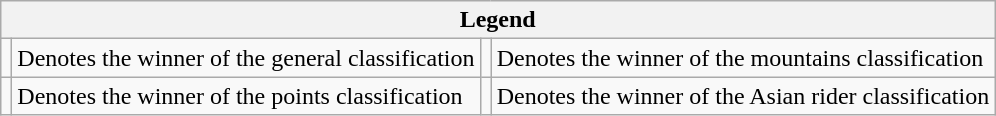<table class="wikitable">
<tr>
<th colspan="4">Legend</th>
</tr>
<tr>
<td></td>
<td>Denotes the winner of the general classification</td>
<td></td>
<td>Denotes the winner of the mountains classification</td>
</tr>
<tr>
<td></td>
<td>Denotes the winner of the points classification</td>
<td></td>
<td>Denotes the winner of the Asian rider classification</td>
</tr>
</table>
